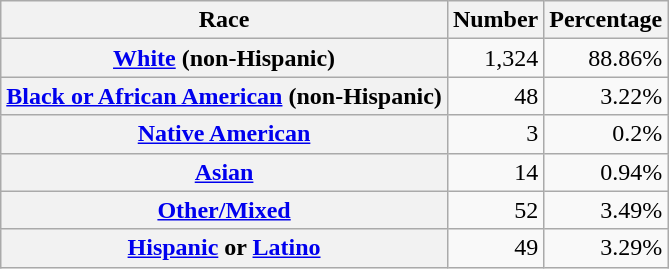<table class="wikitable" style="text-align:right">
<tr>
<th scope="col">Race</th>
<th scope="col">Number</th>
<th scope="col">Percentage</th>
</tr>
<tr>
<th scope="row"><a href='#'>White</a> (non-Hispanic)</th>
<td>1,324</td>
<td>88.86%</td>
</tr>
<tr>
<th scope="row"><a href='#'>Black or African American</a> (non-Hispanic)</th>
<td>48</td>
<td>3.22%</td>
</tr>
<tr>
<th scope="row"><a href='#'>Native American</a></th>
<td>3</td>
<td>0.2%</td>
</tr>
<tr>
<th scope="row"><a href='#'>Asian</a></th>
<td>14</td>
<td>0.94%</td>
</tr>
<tr>
<th scope="row"><a href='#'>Other/Mixed</a></th>
<td>52</td>
<td>3.49%</td>
</tr>
<tr>
<th scope="row"><a href='#'>Hispanic</a> or <a href='#'>Latino</a></th>
<td>49</td>
<td>3.29%</td>
</tr>
</table>
